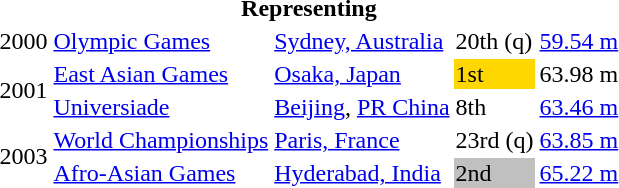<table>
<tr>
<th colspan="5">Representing </th>
</tr>
<tr>
<td>2000</td>
<td><a href='#'>Olympic Games</a></td>
<td><a href='#'>Sydney, Australia</a></td>
<td>20th (q)</td>
<td><a href='#'>59.54 m</a></td>
</tr>
<tr>
<td rowspan=2>2001</td>
<td><a href='#'>East Asian Games</a></td>
<td><a href='#'>Osaka, Japan</a></td>
<td bgcolor="gold">1st</td>
<td>63.98 m</td>
</tr>
<tr>
<td><a href='#'>Universiade</a></td>
<td><a href='#'>Beijing</a>, <a href='#'>PR China</a></td>
<td>8th</td>
<td><a href='#'>63.46 m</a></td>
</tr>
<tr>
<td rowspan=2>2003</td>
<td><a href='#'>World Championships</a></td>
<td><a href='#'>Paris, France</a></td>
<td>23rd (q)</td>
<td><a href='#'>63.85 m</a></td>
</tr>
<tr>
<td><a href='#'>Afro-Asian Games</a></td>
<td><a href='#'>Hyderabad, India</a></td>
<td bgcolor="silver">2nd</td>
<td><a href='#'>65.22 m</a></td>
</tr>
</table>
